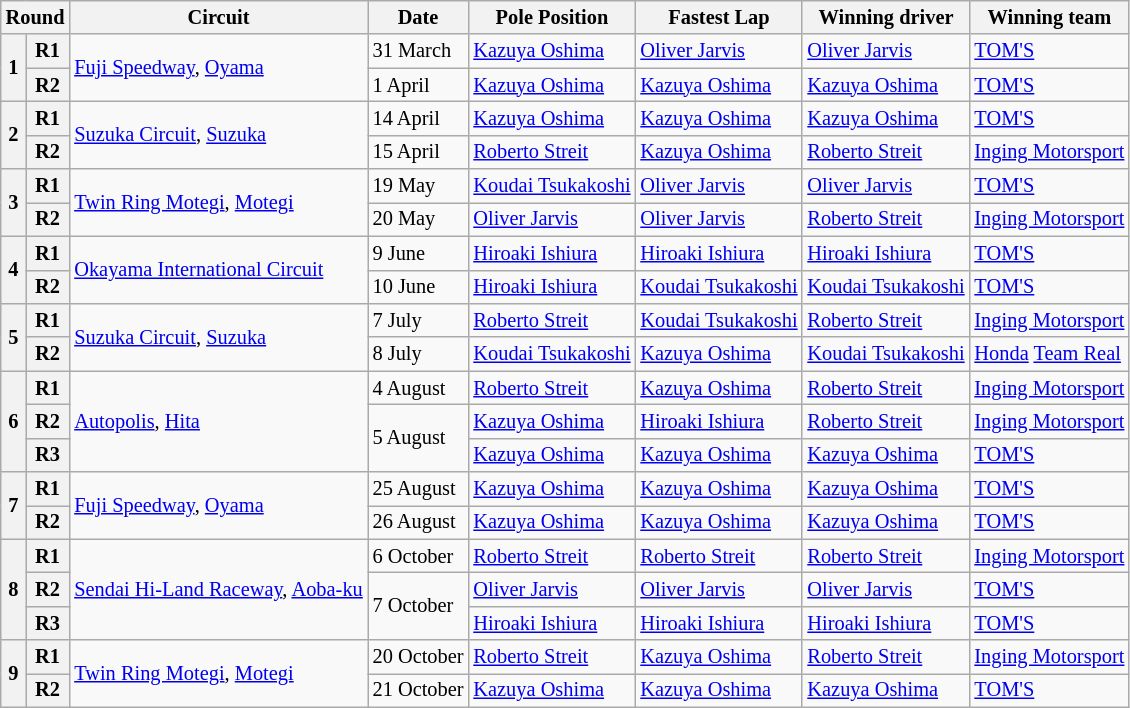<table class="wikitable" style="font-size: 85%;">
<tr>
<th colspan=2>Round</th>
<th>Circuit</th>
<th>Date</th>
<th>Pole Position</th>
<th>Fastest Lap</th>
<th>Winning driver</th>
<th>Winning team</th>
</tr>
<tr>
<th rowspan=2>1</th>
<th>R1</th>
<td rowspan=2><a href='#'>Fuji Speedway</a>, <a href='#'>Oyama</a></td>
<td>31 March</td>
<td> <a href='#'>Kazuya Oshima</a></td>
<td> <a href='#'>Oliver Jarvis</a></td>
<td> <a href='#'>Oliver Jarvis</a></td>
<td><a href='#'>TOM'S</a></td>
</tr>
<tr>
<th>R2</th>
<td>1 April</td>
<td> <a href='#'>Kazuya Oshima</a></td>
<td> <a href='#'>Kazuya Oshima</a></td>
<td> <a href='#'>Kazuya Oshima</a></td>
<td><a href='#'>TOM'S</a></td>
</tr>
<tr>
<th rowspan=2>2</th>
<th>R1</th>
<td rowspan=2><a href='#'>Suzuka Circuit</a>, <a href='#'>Suzuka</a></td>
<td>14 April</td>
<td> <a href='#'>Kazuya Oshima</a></td>
<td> <a href='#'>Kazuya Oshima</a></td>
<td> <a href='#'>Kazuya Oshima</a></td>
<td><a href='#'>TOM'S</a></td>
</tr>
<tr>
<th>R2</th>
<td>15 April</td>
<td> <a href='#'>Roberto Streit</a></td>
<td> <a href='#'>Kazuya Oshima</a></td>
<td> <a href='#'>Roberto Streit</a></td>
<td><a href='#'>Inging Motorsport</a></td>
</tr>
<tr>
<th rowspan=2>3</th>
<th>R1</th>
<td rowspan=2><a href='#'>Twin Ring Motegi</a>, <a href='#'>Motegi</a></td>
<td>19 May</td>
<td> <a href='#'>Koudai Tsukakoshi</a></td>
<td> <a href='#'>Oliver Jarvis</a></td>
<td> <a href='#'>Oliver Jarvis</a></td>
<td><a href='#'>TOM'S</a></td>
</tr>
<tr>
<th>R2</th>
<td>20 May</td>
<td> <a href='#'>Oliver Jarvis</a></td>
<td> <a href='#'>Oliver Jarvis</a></td>
<td> <a href='#'>Roberto Streit</a></td>
<td><a href='#'>Inging Motorsport</a></td>
</tr>
<tr>
<th rowspan=2>4</th>
<th>R1</th>
<td rowspan=2><a href='#'>Okayama International Circuit</a></td>
<td>9 June</td>
<td> <a href='#'>Hiroaki Ishiura</a></td>
<td> <a href='#'>Hiroaki Ishiura</a></td>
<td> <a href='#'>Hiroaki Ishiura</a></td>
<td><a href='#'>TOM'S</a></td>
</tr>
<tr>
<th>R2</th>
<td>10 June</td>
<td> <a href='#'>Hiroaki Ishiura</a></td>
<td> <a href='#'>Koudai Tsukakoshi</a></td>
<td> <a href='#'>Koudai Tsukakoshi</a></td>
<td><a href='#'>TOM'S</a></td>
</tr>
<tr>
<th rowspan=2>5</th>
<th>R1</th>
<td rowspan=2><a href='#'>Suzuka Circuit</a>, <a href='#'>Suzuka</a></td>
<td>7 July</td>
<td> <a href='#'>Roberto Streit</a></td>
<td> <a href='#'>Koudai Tsukakoshi</a></td>
<td> <a href='#'>Roberto Streit</a></td>
<td><a href='#'>Inging Motorsport</a></td>
</tr>
<tr>
<th>R2</th>
<td>8 July</td>
<td> <a href='#'>Koudai Tsukakoshi</a></td>
<td> <a href='#'>Kazuya Oshima</a></td>
<td> <a href='#'>Koudai Tsukakoshi</a></td>
<td><a href='#'>Honda</a> <a href='#'>Team Real</a></td>
</tr>
<tr>
<th rowspan=3>6</th>
<th>R1</th>
<td rowspan=3><a href='#'>Autopolis</a>, <a href='#'>Hita</a></td>
<td>4 August</td>
<td> <a href='#'>Roberto Streit</a></td>
<td> <a href='#'>Kazuya Oshima</a></td>
<td> <a href='#'>Roberto Streit</a></td>
<td><a href='#'>Inging Motorsport</a></td>
</tr>
<tr>
<th>R2</th>
<td rowspan=2>5 August</td>
<td> <a href='#'>Kazuya Oshima</a></td>
<td> <a href='#'>Hiroaki Ishiura</a></td>
<td> <a href='#'>Roberto Streit</a></td>
<td><a href='#'>Inging Motorsport</a></td>
</tr>
<tr>
<th>R3</th>
<td> <a href='#'>Kazuya Oshima</a></td>
<td> <a href='#'>Kazuya Oshima</a></td>
<td> <a href='#'>Kazuya Oshima</a></td>
<td><a href='#'>TOM'S</a></td>
</tr>
<tr>
<th rowspan=2>7</th>
<th>R1</th>
<td rowspan=2><a href='#'>Fuji Speedway</a>, <a href='#'>Oyama</a></td>
<td>25 August</td>
<td> <a href='#'>Kazuya Oshima</a></td>
<td> <a href='#'>Kazuya Oshima</a></td>
<td> <a href='#'>Kazuya Oshima</a></td>
<td><a href='#'>TOM'S</a></td>
</tr>
<tr>
<th>R2</th>
<td>26 August</td>
<td> <a href='#'>Kazuya Oshima</a></td>
<td> <a href='#'>Kazuya Oshima</a></td>
<td> <a href='#'>Kazuya Oshima</a></td>
<td><a href='#'>TOM'S</a></td>
</tr>
<tr>
<th rowspan=3>8</th>
<th>R1</th>
<td rowspan=3><a href='#'>Sendai Hi-Land Raceway</a>, <a href='#'>Aoba-ku</a></td>
<td>6 October</td>
<td> <a href='#'>Roberto Streit</a></td>
<td> <a href='#'>Roberto Streit</a></td>
<td> <a href='#'>Roberto Streit</a></td>
<td><a href='#'>Inging Motorsport</a></td>
</tr>
<tr>
<th>R2</th>
<td rowspan=2>7 October</td>
<td> <a href='#'>Oliver Jarvis</a></td>
<td> <a href='#'>Oliver Jarvis</a></td>
<td> <a href='#'>Oliver Jarvis</a></td>
<td><a href='#'>TOM'S</a></td>
</tr>
<tr>
<th>R3</th>
<td> <a href='#'>Hiroaki Ishiura</a></td>
<td> <a href='#'>Hiroaki Ishiura</a></td>
<td> <a href='#'>Hiroaki Ishiura</a></td>
<td><a href='#'>TOM'S</a></td>
</tr>
<tr>
<th rowspan=2>9</th>
<th>R1</th>
<td rowspan=2><a href='#'>Twin Ring Motegi</a>, <a href='#'>Motegi</a></td>
<td>20 October</td>
<td> <a href='#'>Roberto Streit</a></td>
<td> <a href='#'>Kazuya Oshima</a></td>
<td> <a href='#'>Roberto Streit</a></td>
<td><a href='#'>Inging Motorsport</a></td>
</tr>
<tr>
<th>R2</th>
<td>21 October</td>
<td> <a href='#'>Kazuya Oshima</a></td>
<td> <a href='#'>Kazuya Oshima</a></td>
<td> <a href='#'>Kazuya Oshima</a></td>
<td><a href='#'>TOM'S</a></td>
</tr>
</table>
